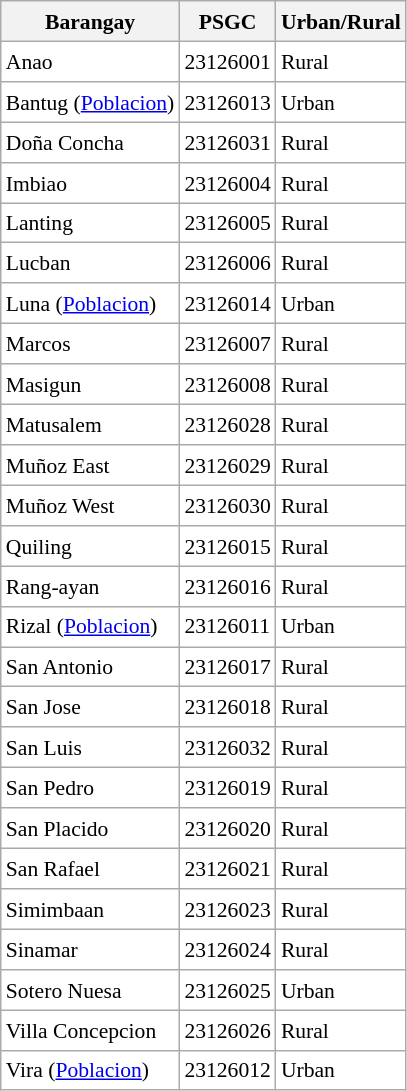<table class="wikitable sortable" style="background:white; font-size:90%; line-height:1.40em;">
<tr>
<th>Barangay</th>
<th>PSGC</th>
<th>Urban/Rural</th>
</tr>
<tr>
<td>Anao</td>
<td>23126001</td>
<td>Rural</td>
</tr>
<tr>
<td>Bantug (<a href='#'>Poblacion</a>)</td>
<td>23126013</td>
<td>Urban</td>
</tr>
<tr>
<td>Doña Concha</td>
<td>23126031</td>
<td>Rural</td>
</tr>
<tr>
<td>Imbiao</td>
<td>23126004</td>
<td>Rural</td>
</tr>
<tr>
<td>Lanting</td>
<td>23126005</td>
<td>Rural</td>
</tr>
<tr>
<td>Lucban</td>
<td>23126006</td>
<td>Rural</td>
</tr>
<tr>
<td>Luna (<a href='#'>Poblacion</a>)</td>
<td>23126014</td>
<td>Urban</td>
</tr>
<tr>
<td>Marcos</td>
<td>23126007</td>
<td>Rural</td>
</tr>
<tr>
<td>Masigun</td>
<td>23126008</td>
<td>Rural</td>
</tr>
<tr>
<td>Matusalem</td>
<td>23126028</td>
<td>Rural</td>
</tr>
<tr>
<td>Muñoz East</td>
<td>23126029</td>
<td>Rural</td>
</tr>
<tr>
<td>Muñoz West</td>
<td>23126030</td>
<td>Rural</td>
</tr>
<tr>
<td>Quiling</td>
<td>23126015</td>
<td>Rural</td>
</tr>
<tr>
<td>Rang-ayan</td>
<td>23126016</td>
<td>Rural</td>
</tr>
<tr>
<td>Rizal (<a href='#'>Poblacion</a>)</td>
<td>23126011</td>
<td>Urban</td>
</tr>
<tr>
<td>San Antonio</td>
<td>23126017</td>
<td>Rural</td>
</tr>
<tr>
<td>San Jose</td>
<td>23126018</td>
<td>Rural</td>
</tr>
<tr>
<td>San Luis</td>
<td>23126032</td>
<td>Rural</td>
</tr>
<tr>
<td>San Pedro</td>
<td>23126019</td>
<td>Rural</td>
</tr>
<tr>
<td>San Placido</td>
<td>23126020</td>
<td>Rural</td>
</tr>
<tr>
<td>San Rafael</td>
<td>23126021</td>
<td>Rural</td>
</tr>
<tr>
<td>Simimbaan</td>
<td>23126023</td>
<td>Rural</td>
</tr>
<tr>
<td>Sinamar</td>
<td>23126024</td>
<td>Rural</td>
</tr>
<tr>
<td>Sotero Nuesa</td>
<td>23126025</td>
<td>Urban</td>
</tr>
<tr>
<td>Villa Concepcion</td>
<td>23126026</td>
<td>Rural</td>
</tr>
<tr>
<td>Vira (<a href='#'>Poblacion</a>)</td>
<td>23126012</td>
<td>Urban</td>
</tr>
</table>
